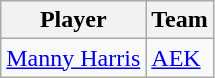<table class="wikitable">
<tr>
<th>Player</th>
<th>Team</th>
</tr>
<tr>
<td> <a href='#'>Manny Harris</a></td>
<td><a href='#'>AEK</a></td>
</tr>
</table>
